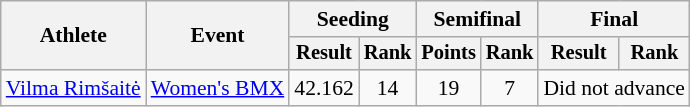<table class=wikitable style="font-size:90%">
<tr>
<th rowspan="2">Athlete</th>
<th rowspan="2">Event</th>
<th colspan="2">Seeding</th>
<th colspan="2">Semifinal</th>
<th colspan="2">Final</th>
</tr>
<tr style="font-size:95%">
<th>Result</th>
<th>Rank</th>
<th>Points</th>
<th>Rank</th>
<th>Result</th>
<th>Rank</th>
</tr>
<tr align=center>
<td align=left><a href='#'>Vilma Rimšaitė</a></td>
<td align=left><a href='#'>Women's BMX</a></td>
<td>42.162</td>
<td>14</td>
<td>19</td>
<td>7</td>
<td colspan=2>Did not advance</td>
</tr>
</table>
